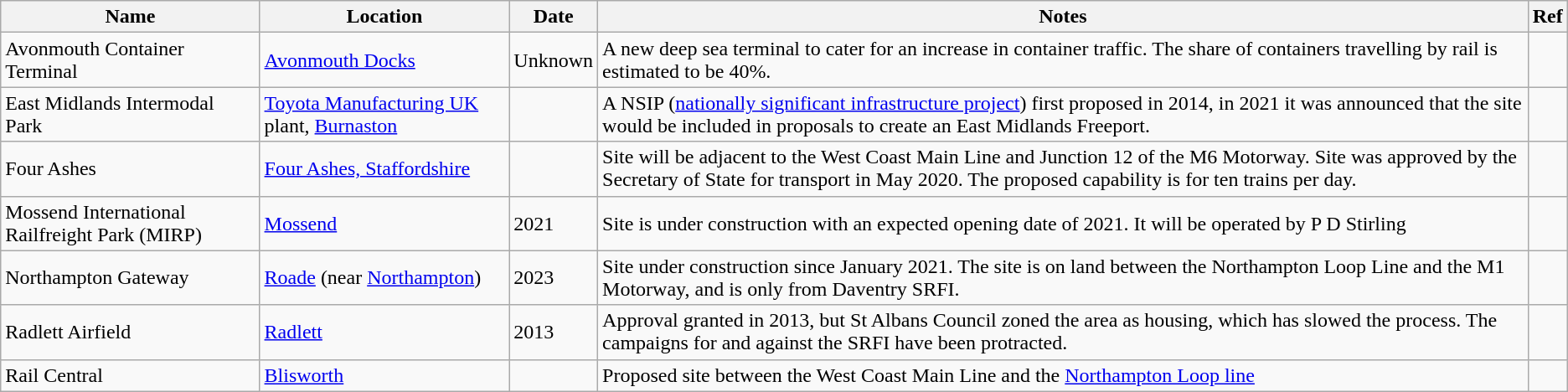<table class="wikitable">
<tr>
<th>Name</th>
<th>Location</th>
<th>Date</th>
<th>Notes</th>
<th>Ref</th>
</tr>
<tr>
<td>Avonmouth Container Terminal</td>
<td><a href='#'>Avonmouth Docks</a></td>
<td>Unknown</td>
<td>A new deep sea terminal to cater for an increase in container traffic. The share of containers travelling by rail is estimated to be 40%.</td>
<td></td>
</tr>
<tr>
<td>East Midlands Intermodal Park</td>
<td><a href='#'>Toyota Manufacturing UK</a> plant, <a href='#'>Burnaston</a></td>
<td></td>
<td>A NSIP (<a href='#'>nationally significant infrastructure project</a>) first proposed in 2014, in 2021 it was announced that the site would be included in proposals to create an East Midlands Freeport.</td>
<td></td>
</tr>
<tr>
<td>Four Ashes</td>
<td><a href='#'>Four Ashes, Staffordshire</a></td>
<td></td>
<td>Site will be adjacent to the West Coast Main Line and Junction 12 of the M6 Motorway. Site was approved by the Secretary of State for transport in May 2020. The proposed capability is for ten trains per day.</td>
<td></td>
</tr>
<tr>
<td>Mossend International Railfreight Park (MIRP)</td>
<td><a href='#'>Mossend</a></td>
<td>2021</td>
<td>Site is under construction with an expected opening date of 2021. It will be operated by P D Stirling</td>
<td></td>
</tr>
<tr>
<td>Northampton Gateway</td>
<td><a href='#'>Roade</a> (near <a href='#'>Northampton</a>)</td>
<td>2023</td>
<td>Site under construction since January 2021. The site is on land between the Northampton Loop Line and the M1 Motorway, and is only  from Daventry SRFI.</td>
<td></td>
</tr>
<tr>
<td>Radlett Airfield</td>
<td><a href='#'>Radlett</a></td>
<td>2013</td>
<td>Approval granted in 2013, but St Albans Council zoned the area as housing, which has slowed the process. The campaigns for and against the SRFI have been protracted.</td>
<td></td>
</tr>
<tr>
<td>Rail Central</td>
<td><a href='#'>Blisworth</a></td>
<td></td>
<td>Proposed site between the West Coast Main Line and the <a href='#'>Northampton Loop line</a></td>
<td></td>
</tr>
</table>
